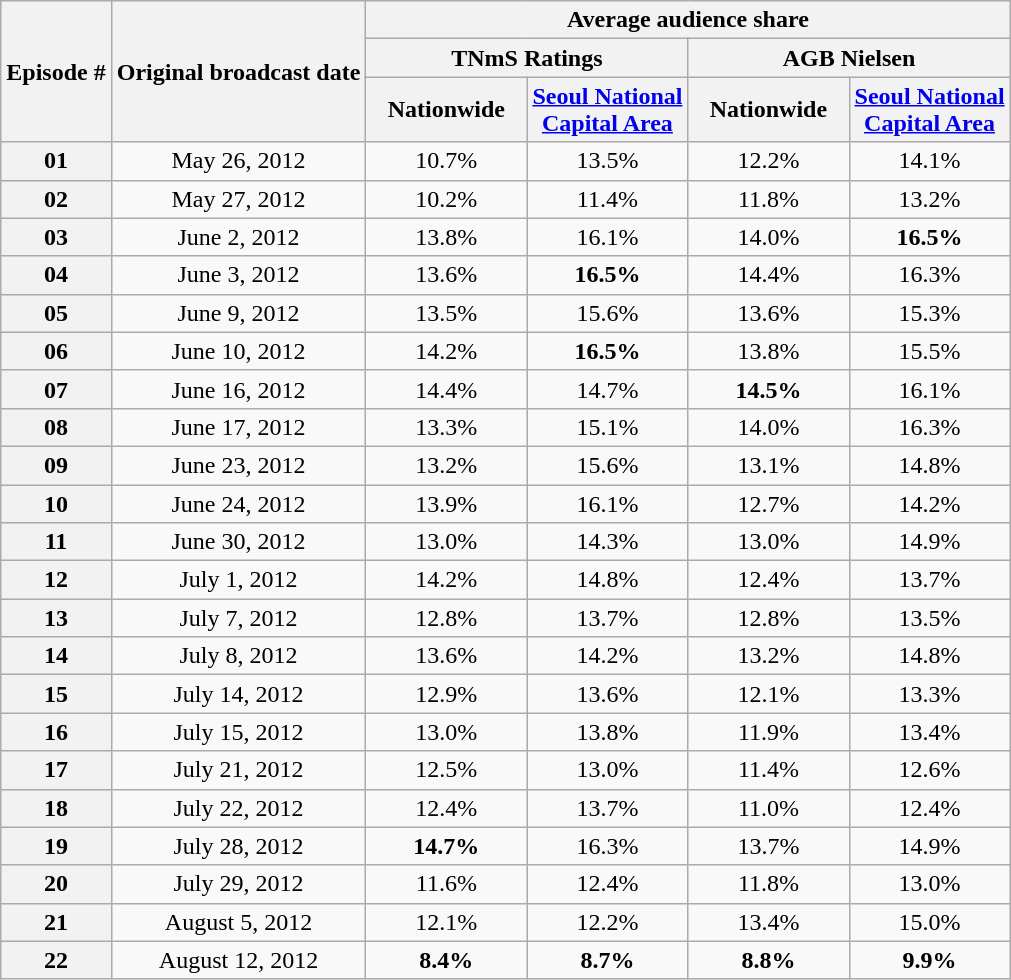<table class=wikitable style="text-align:center">
<tr>
<th rowspan="3">Episode #</th>
<th rowspan="3">Original broadcast date</th>
<th colspan="4">Average audience share</th>
</tr>
<tr>
<th colspan="2">TNmS Ratings</th>
<th colspan="2">AGB Nielsen</th>
</tr>
<tr>
<th width=100>Nationwide</th>
<th width=100><a href='#'>Seoul National Capital Area</a></th>
<th width=100>Nationwide</th>
<th width=100><a href='#'>Seoul National Capital Area</a></th>
</tr>
<tr>
<th>01</th>
<td>May 26, 2012</td>
<td>10.7%</td>
<td>13.5%</td>
<td>12.2%</td>
<td>14.1%</td>
</tr>
<tr>
<th>02</th>
<td>May 27, 2012</td>
<td>10.2%</td>
<td>11.4%</td>
<td>11.8%</td>
<td>13.2%</td>
</tr>
<tr>
<th>03</th>
<td>June 2, 2012</td>
<td>13.8%</td>
<td>16.1%</td>
<td>14.0%</td>
<td><span><strong>16.5%</strong></span></td>
</tr>
<tr>
<th>04</th>
<td>June 3, 2012</td>
<td>13.6%</td>
<td><span><strong>16.5%</strong></span></td>
<td>14.4%</td>
<td>16.3%</td>
</tr>
<tr>
<th>05</th>
<td>June 9, 2012</td>
<td>13.5%</td>
<td>15.6%</td>
<td>13.6%</td>
<td>15.3%</td>
</tr>
<tr>
<th>06</th>
<td>June 10, 2012</td>
<td>14.2%</td>
<td><span><strong>16.5%</strong></span></td>
<td>13.8%</td>
<td>15.5%</td>
</tr>
<tr>
<th>07</th>
<td>June 16, 2012</td>
<td>14.4%</td>
<td>14.7%</td>
<td><span><strong>14.5%</strong></span></td>
<td>16.1%</td>
</tr>
<tr>
<th>08</th>
<td>June 17, 2012</td>
<td>13.3%</td>
<td>15.1%</td>
<td>14.0%</td>
<td>16.3%</td>
</tr>
<tr>
<th>09</th>
<td>June 23, 2012</td>
<td>13.2%</td>
<td>15.6%</td>
<td>13.1%</td>
<td>14.8%</td>
</tr>
<tr>
<th>10</th>
<td>June 24, 2012</td>
<td>13.9%</td>
<td>16.1%</td>
<td>12.7%</td>
<td>14.2%</td>
</tr>
<tr>
<th>11</th>
<td>June 30, 2012</td>
<td>13.0%</td>
<td>14.3%</td>
<td>13.0%</td>
<td>14.9%</td>
</tr>
<tr>
<th>12</th>
<td>July 1, 2012</td>
<td>14.2%</td>
<td>14.8%</td>
<td>12.4%</td>
<td>13.7%</td>
</tr>
<tr>
<th>13</th>
<td>July 7, 2012</td>
<td>12.8%</td>
<td>13.7%</td>
<td>12.8%</td>
<td>13.5%</td>
</tr>
<tr>
<th>14</th>
<td>July 8, 2012</td>
<td>13.6%</td>
<td>14.2%</td>
<td>13.2%</td>
<td>14.8%</td>
</tr>
<tr>
<th>15</th>
<td>July 14, 2012</td>
<td>12.9%</td>
<td>13.6%</td>
<td>12.1%</td>
<td>13.3%</td>
</tr>
<tr>
<th>16</th>
<td>July 15, 2012</td>
<td>13.0%</td>
<td>13.8%</td>
<td>11.9%</td>
<td>13.4%</td>
</tr>
<tr>
<th>17</th>
<td>July 21, 2012</td>
<td>12.5%</td>
<td>13.0%</td>
<td>11.4%</td>
<td>12.6%</td>
</tr>
<tr>
<th>18</th>
<td>July 22, 2012</td>
<td>12.4%</td>
<td>13.7%</td>
<td>11.0%</td>
<td>12.4%</td>
</tr>
<tr>
<th>19</th>
<td>July 28, 2012</td>
<td><span><strong>14.7%</strong></span></td>
<td>16.3%</td>
<td>13.7%</td>
<td>14.9%</td>
</tr>
<tr>
<th>20</th>
<td>July 29, 2012</td>
<td>11.6%</td>
<td>12.4%</td>
<td>11.8%</td>
<td>13.0%</td>
</tr>
<tr>
<th>21</th>
<td>August 5, 2012</td>
<td>12.1%</td>
<td>12.2%</td>
<td>13.4%</td>
<td>15.0%</td>
</tr>
<tr>
<th>22</th>
<td>August 12, 2012</td>
<td><span><strong>8.4%</strong></span></td>
<td><span><strong>8.7%</strong></span></td>
<td><span><strong>8.8%</strong></span></td>
<td><span><strong>9.9%</strong></span></td>
</tr>
</table>
